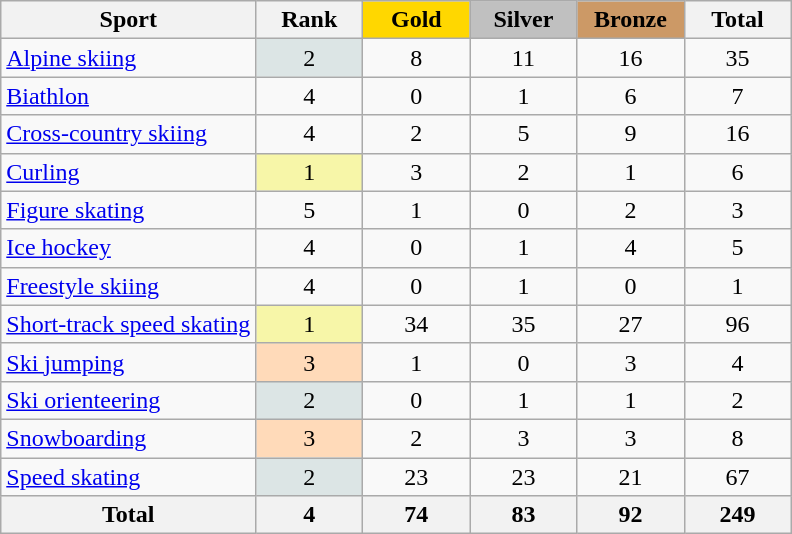<table class="wikitable sortable" style="margin-top:0em; text-align:center; font-size:100%;">
<tr>
<th>Sport</th>
<th style="width:4em;">Rank</th>
<th style="background:gold; width:4em;"><strong>Gold</strong></th>
<th style="background:silver; width:4em;"><strong>Silver</strong></th>
<th style="background:#cc9966; width:4em;"><strong>Bronze</strong></th>
<th style="width:4em;">Total</th>
</tr>
<tr>
<td align=left><a href='#'>Alpine skiing</a></td>
<td bgcolor=dce5e5>2</td>
<td>8</td>
<td>11</td>
<td>16</td>
<td>35</td>
</tr>
<tr>
<td align=left><a href='#'>Biathlon</a></td>
<td>4</td>
<td>0</td>
<td>1</td>
<td>6</td>
<td>7</td>
</tr>
<tr>
<td align=left><a href='#'>Cross-country skiing</a></td>
<td>4</td>
<td>2</td>
<td>5</td>
<td>9</td>
<td>16</td>
</tr>
<tr>
<td align=left><a href='#'>Curling</a></td>
<td bgcolor=f7f6a8>1</td>
<td>3</td>
<td>2</td>
<td>1</td>
<td>6</td>
</tr>
<tr>
<td align=left><a href='#'>Figure skating</a></td>
<td>5</td>
<td>1</td>
<td>0</td>
<td>2</td>
<td>3</td>
</tr>
<tr>
<td align=left><a href='#'>Ice hockey</a></td>
<td>4</td>
<td>0</td>
<td>1</td>
<td>4</td>
<td>5</td>
</tr>
<tr>
<td align=left><a href='#'>Freestyle skiing</a></td>
<td>4</td>
<td>0</td>
<td>1</td>
<td>0</td>
<td>1</td>
</tr>
<tr>
<td align=left><a href='#'>Short-track speed skating</a></td>
<td bgcolor=f7f6a8>1</td>
<td>34</td>
<td>35</td>
<td>27</td>
<td>96</td>
</tr>
<tr>
<td align=left><a href='#'>Ski jumping</a></td>
<td bgcolor=ffdab9>3</td>
<td>1</td>
<td>0</td>
<td>3</td>
<td>4</td>
</tr>
<tr>
<td align=left><a href='#'>Ski orienteering</a></td>
<td bgcolor=dce5e5>2</td>
<td>0</td>
<td>1</td>
<td>1</td>
<td>2</td>
</tr>
<tr>
<td align=left><a href='#'>Snowboarding</a></td>
<td bgcolor=ffdab9>3</td>
<td>2</td>
<td>3</td>
<td>3</td>
<td>8</td>
</tr>
<tr>
<td align=left><a href='#'>Speed skating</a></td>
<td bgcolor=dce5e5>2</td>
<td>23</td>
<td>23</td>
<td>21</td>
<td>67</td>
</tr>
<tr>
<th>Total</th>
<th>4</th>
<th>74</th>
<th>83</th>
<th>92</th>
<th>249</th>
</tr>
</table>
